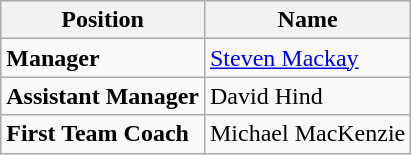<table class="wikitable">
<tr>
<th>Position</th>
<th>Name</th>
</tr>
<tr>
<td><strong>Manager</strong></td>
<td><a href='#'>Steven Mackay</a></td>
</tr>
<tr>
<td><strong>Assistant Manager </strong></td>
<td>David Hind</td>
</tr>
<tr>
<td><strong>First Team Coach </strong></td>
<td>Michael MacKenzie</td>
</tr>
</table>
